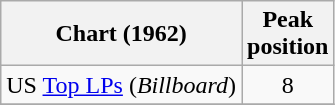<table class="wikitable sortable">
<tr>
<th>Chart (1962)</th>
<th>Peak<br>position</th>
</tr>
<tr>
<td>US <a href='#'>Top LPs</a> (<em>Billboard</em>)</td>
<td align="center">8</td>
</tr>
<tr>
</tr>
</table>
